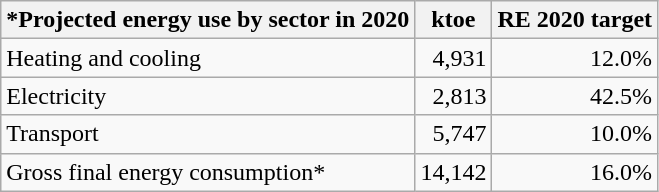<table class="wikitable">
<tr>
<th>*Projected energy use by sector in 2020</th>
<th>ktoe</th>
<th>RE 2020 target</th>
</tr>
<tr>
<td>Heating and cooling</td>
<td align="right">4,931</td>
<td align="right">12.0%</td>
</tr>
<tr>
<td>Electricity</td>
<td align="right">2,813</td>
<td align="right">42.5%</td>
</tr>
<tr>
<td>Transport</td>
<td align="right">5,747</td>
<td align="right">10.0%</td>
</tr>
<tr>
<td>Gross final energy consumption*</td>
<td align="right">14,142</td>
<td align="right">16.0%</td>
</tr>
</table>
